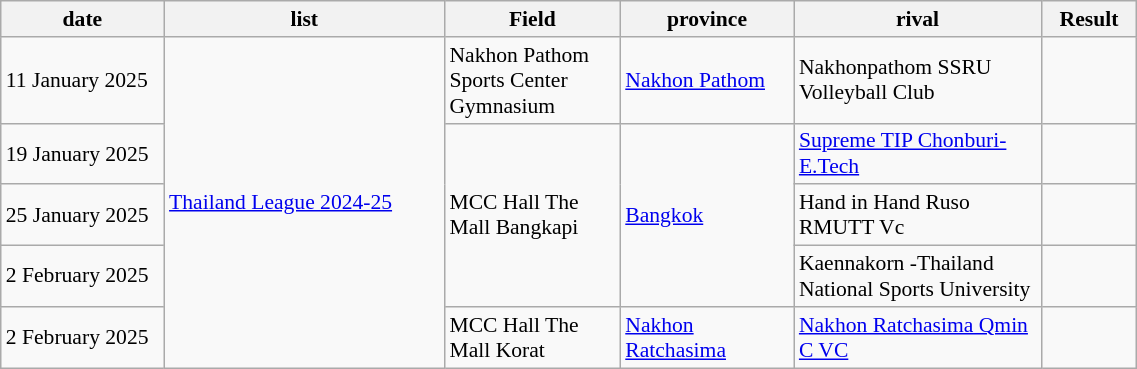<table class="wikitable" style="font-size:90%; width:60%;">
<tr>
<th style="width:10em">date</th>
<th style="width:20em">list</th>
<th style="width:10em">Field</th>
<th style="width:10em">province</th>
<th style="width:15em">rival</th>
<th style="width:5em">Result</th>
</tr>
<tr>
<td>11 January 2025</td>
<td rowspan="5"><a href='#'>Thailand League 2024-25</a></td>
<td> Nakhon Pathom Sports Center Gymnasium</td>
<td><a href='#'>Nakhon Pathom</a></td>
<td>Nakhonpathom SSRU Volleyball Club</td>
<td></td>
</tr>
<tr>
<td>19 January 2025</td>
<td rowspan="3"> MCC Hall The Mall Bangkapi</td>
<td rowspan="3"><a href='#'>Bangkok</a></td>
<td><a href='#'>Supreme TIP Chonburi-E.Tech</a></td>
<td></td>
</tr>
<tr>
<td>25 January 2025</td>
<td>Hand in Hand Ruso RMUTT Vc</td>
<td></td>
</tr>
<tr>
<td>2 February 2025</td>
<td>Kaennakorn -Thailand National Sports University</td>
<td></td>
</tr>
<tr>
<td>2 February 2025</td>
<td> MCC Hall The Mall Korat</td>
<td><a href='#'>Nakhon Ratchasima</a></td>
<td><a href='#'>Nakhon Ratchasima Qmin C VC</a></td>
<td></td>
</tr>
</table>
